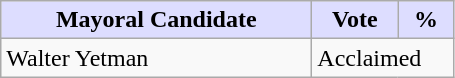<table class="wikitable">
<tr>
<th style="background:#ddf; width:200px;">Mayoral Candidate</th>
<th style="background:#ddf; width:50px;">Vote</th>
<th style="background:#ddf; width:30px;">%</th>
</tr>
<tr>
<td>Walter Yetman</td>
<td colspan="2">Acclaimed</td>
</tr>
</table>
